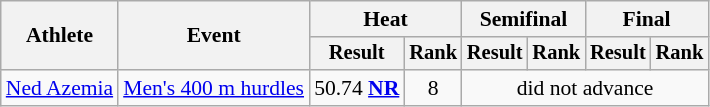<table class="wikitable" style="font-size:90%">
<tr>
<th rowspan="2">Athlete</th>
<th rowspan="2">Event</th>
<th colspan="2">Heat</th>
<th colspan="2">Semifinal</th>
<th colspan="2">Final</th>
</tr>
<tr style="font-size:95%">
<th>Result</th>
<th>Rank</th>
<th>Result</th>
<th>Rank</th>
<th>Result</th>
<th>Rank</th>
</tr>
<tr align=center>
<td align=left><a href='#'>Ned Azemia</a></td>
<td align=left><a href='#'>Men's 400 m hurdles</a></td>
<td>50.74 <strong><a href='#'>NR</a></strong></td>
<td>8</td>
<td colspan=4>did not advance</td>
</tr>
</table>
